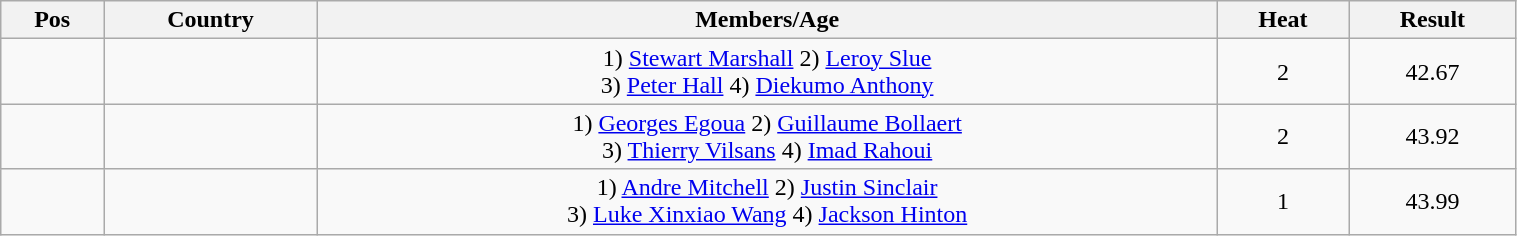<table class="wikitable"  style="text-align:center; width:80%;">
<tr>
<th>Pos</th>
<th>Country</th>
<th>Members/Age</th>
<th>Heat</th>
<th>Result</th>
</tr>
<tr>
<td align=center></td>
<td align=left></td>
<td>1) <a href='#'>Stewart Marshall</a> 2) <a href='#'>Leroy Slue</a><br>3) <a href='#'>Peter Hall</a> 4) <a href='#'>Diekumo Anthony</a></td>
<td>2</td>
<td>42.67</td>
</tr>
<tr>
<td align=center></td>
<td align=left></td>
<td>1) <a href='#'>Georges Egoua</a> 2) <a href='#'>Guillaume Bollaert</a><br>3) <a href='#'>Thierry Vilsans</a> 4) <a href='#'>Imad Rahoui</a></td>
<td>2</td>
<td>43.92</td>
</tr>
<tr>
<td align=center></td>
<td align=left></td>
<td>1) <a href='#'>Andre Mitchell</a> 2) <a href='#'>Justin Sinclair</a><br>3) <a href='#'>Luke Xinxiao Wang</a> 4) <a href='#'>Jackson Hinton</a></td>
<td>1</td>
<td>43.99</td>
</tr>
</table>
